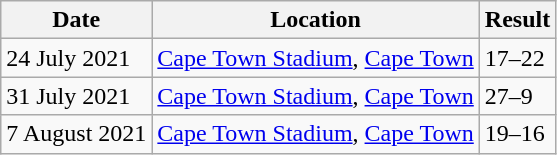<table class="wikitable" style="align:center;">
<tr>
<th>Date</th>
<th>Location</th>
<th>Result</th>
</tr>
<tr>
<td>24 July 2021</td>
<td><a href='#'>Cape Town Stadium</a>, <a href='#'>Cape Town</a></td>
<td> 17–22 </td>
</tr>
<tr>
<td>31 July 2021</td>
<td><a href='#'>Cape Town Stadium</a>, <a href='#'>Cape Town</a></td>
<td> 27–9 </td>
</tr>
<tr>
<td>7 August 2021</td>
<td><a href='#'>Cape Town Stadium</a>, <a href='#'>Cape Town</a></td>
<td> 19–16 </td>
</tr>
</table>
